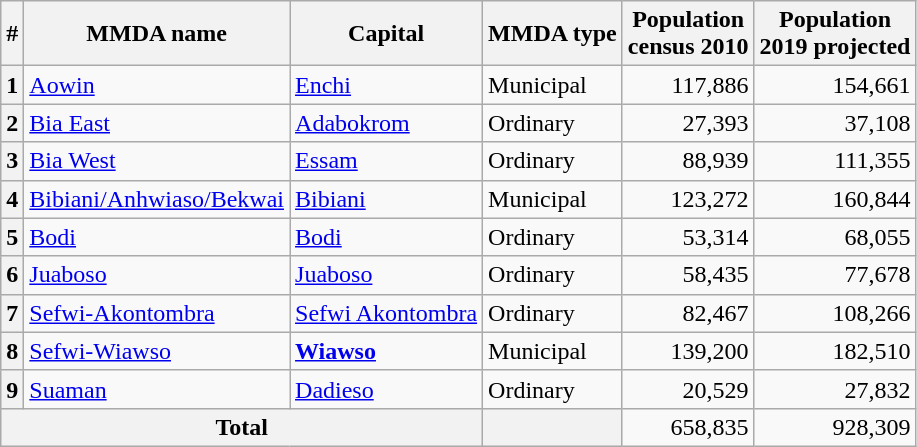<table class="wikitable sortable">
<tr>
<th>#</th>
<th>MMDA name</th>
<th>Capital</th>
<th>MMDA type</th>
<th>Population<br>census 2010</th>
<th>Population<br>2019 projected</th>
</tr>
<tr>
<th>1</th>
<td><a href='#'>Aowin</a></td>
<td><a href='#'>Enchi</a></td>
<td>Municipal</td>
<td align="right">117,886</td>
<td align="right">154,661</td>
</tr>
<tr>
<th>2</th>
<td><a href='#'>Bia East</a></td>
<td><a href='#'>Adabokrom</a></td>
<td>Ordinary</td>
<td align="right">27,393</td>
<td align="right">37,108</td>
</tr>
<tr>
<th>3</th>
<td><a href='#'>Bia West</a></td>
<td><a href='#'>Essam</a></td>
<td>Ordinary</td>
<td align="right">88,939</td>
<td align="right">111,355</td>
</tr>
<tr>
<th>4</th>
<td><a href='#'>Bibiani/Anhwiaso/Bekwai</a></td>
<td><a href='#'>Bibiani</a></td>
<td>Municipal</td>
<td align="right">123,272</td>
<td align="right">160,844</td>
</tr>
<tr>
<th>5</th>
<td><a href='#'>Bodi</a></td>
<td><a href='#'>Bodi</a></td>
<td>Ordinary</td>
<td align="right">53,314</td>
<td align="right">68,055</td>
</tr>
<tr>
<th>6</th>
<td><a href='#'>Juaboso</a></td>
<td><a href='#'>Juaboso</a></td>
<td>Ordinary</td>
<td align="right">58,435</td>
<td align="right">77,678</td>
</tr>
<tr>
<th>7</th>
<td><a href='#'>Sefwi-Akontombra</a></td>
<td><a href='#'>Sefwi Akontombra</a></td>
<td>Ordinary</td>
<td align="right">82,467</td>
<td align="right">108,266</td>
</tr>
<tr>
<th>8</th>
<td><a href='#'>Sefwi-Wiawso</a></td>
<td><strong><a href='#'>Wiawso</a></strong></td>
<td>Municipal</td>
<td align="right">139,200</td>
<td align="right">182,510</td>
</tr>
<tr>
<th>9</th>
<td><a href='#'>Suaman</a></td>
<td><a href='#'>Dadieso</a></td>
<td>Ordinary</td>
<td align="right">20,529</td>
<td align="right">27,832</td>
</tr>
<tr>
<th colspan="3">Total</th>
<th></th>
<td align="right">658,835</td>
<td align="right">928,309</td>
</tr>
</table>
